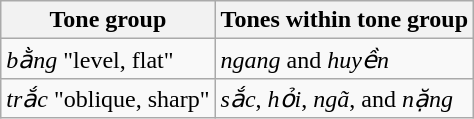<table class="wikitable">
<tr>
<th>Tone group</th>
<th>Tones within tone group</th>
</tr>
<tr>
<td><em>bằng</em> "level, flat"</td>
<td><em>ngang</em> and <em>huyền</em></td>
</tr>
<tr>
<td><em>trắc</em> "oblique, sharp"</td>
<td><em>sắc</em>, <em>hỏi</em>, <em>ngã</em>, and <em>nặng</em></td>
</tr>
</table>
